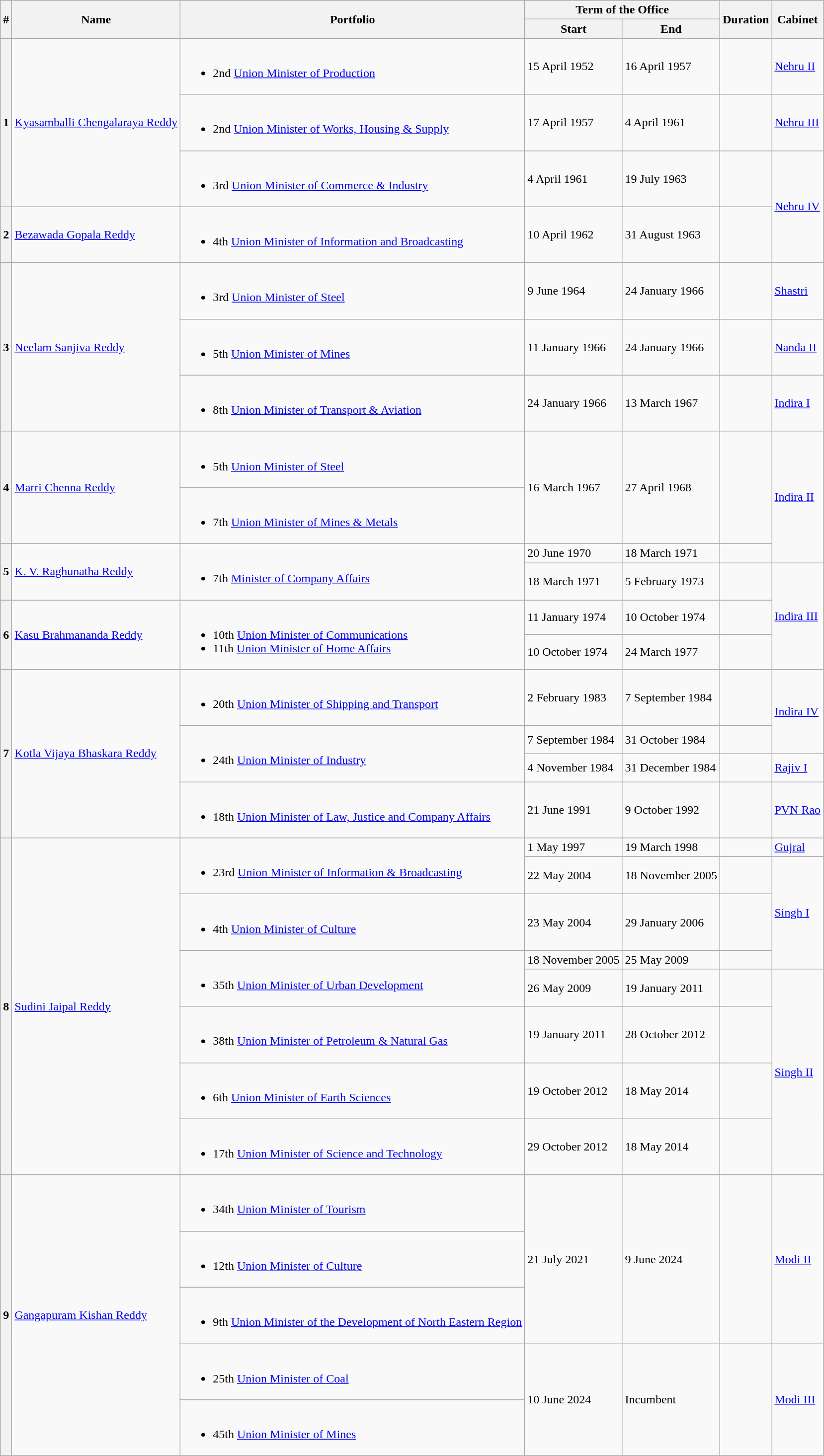<table class="wikitable">
<tr>
<th rowspan="2">#</th>
<th rowspan="2">Name</th>
<th rowspan="2">Portfolio</th>
<th colspan="2">Term of the Office</th>
<th rowspan="2">Duration</th>
<th rowspan="2">Cabinet</th>
</tr>
<tr>
<th>Start</th>
<th>End</th>
</tr>
<tr>
<th rowspan="3">1</th>
<td rowspan="3"><a href='#'>Kyasamballi Chengalaraya Reddy</a></td>
<td><br><ul><li>2nd <a href='#'> Union Minister of Production</a></li></ul></td>
<td>15 April 1952</td>
<td>16 April 1957</td>
<td><strong></strong></td>
<td><a href='#'>Nehru II</a></td>
</tr>
<tr>
<td><br><ul><li>2nd <a href='#'> Union Minister of Works, Housing & Supply</a></li></ul></td>
<td>17 April 1957</td>
<td>4 April 1961</td>
<td><strong></strong></td>
<td><a href='#'>Nehru III</a></td>
</tr>
<tr>
<td><br><ul><li>3rd <a href='#'> Union Minister of Commerce & Industry</a></li></ul></td>
<td>4 April 1961</td>
<td>19 July 1963</td>
<td><strong></strong></td>
<td rowspan="2"><a href='#'>Nehru IV</a></td>
</tr>
<tr>
<th>2</th>
<td><a href='#'>Bezawada Gopala Reddy</a></td>
<td><br><ul><li>4th <a href='#'> Union Minister of Information and Broadcasting</a></li></ul></td>
<td>10 April 1962</td>
<td>31 August 1963</td>
<td><strong></strong></td>
</tr>
<tr>
<th rowspan="3">3</th>
<td rowspan="3"><a href='#'>Neelam Sanjiva Reddy</a></td>
<td><br><ul><li>3rd <a href='#'> Union Minister of Steel</a></li></ul></td>
<td>9 June 1964</td>
<td>24 January 1966</td>
<td><strong></strong></td>
<td><a href='#'>Shastri</a></td>
</tr>
<tr>
<td><br><ul><li>5th <a href='#'> Union Minister of Mines</a></li></ul></td>
<td>11 January 1966</td>
<td>24 January 1966</td>
<td><strong></strong></td>
<td><a href='#'> Nanda II</a></td>
</tr>
<tr>
<td><br><ul><li>8th <a href='#'>Union Minister of Transport & Aviation</a></li></ul></td>
<td>24 January 1966</td>
<td>13 March 1967</td>
<td><strong></strong></td>
<td><a href='#'>Indira I</a></td>
</tr>
<tr>
<th rowspan="2">4</th>
<td rowspan="2"><a href='#'>Marri Chenna Reddy</a></td>
<td><br><ul><li>5th <a href='#'>Union Minister of Steel</a></li></ul></td>
<td rowspan="2">16 March 1967</td>
<td rowspan="2">27 April 1968</td>
<td rowspan="2"><strong></strong></td>
<td rowspan="3"><a href='#'>Indira II</a></td>
</tr>
<tr>
<td><br><ul><li>7th <a href='#'>Union Minister of Mines & Metals</a></li></ul></td>
</tr>
<tr>
<th rowspan="2">5</th>
<td rowspan="2"><a href='#'>K. V. Raghunatha Reddy</a></td>
<td rowspan="2"><br><ul><li>7th <a href='#'> Minister of Company Affairs</a></li></ul></td>
<td>20 June 1970</td>
<td>18 March 1971</td>
<td><strong></strong></td>
</tr>
<tr>
<td>18 March 1971</td>
<td>5 February 1973</td>
<td><strong></strong></td>
<td rowspan="3"><a href='#'>Indira III</a></td>
</tr>
<tr>
<th rowspan="2">6</th>
<td rowspan="2"><a href='#'>Kasu Brahmananda Reddy</a></td>
<td rowspan="2"><br><ul><li>10th <a href='#'>Union Minister of Communications</a></li><li>11th <a href='#'>Union Minister of Home Affairs</a></li></ul></td>
<td>11 January 1974</td>
<td>10 October 1974</td>
<td><strong></strong></td>
</tr>
<tr>
<td>10 October 1974</td>
<td>24 March 1977</td>
<td><strong></strong></td>
</tr>
<tr>
<th rowspan="4">7</th>
<td rowspan="4"><a href='#'>Kotla Vijaya Bhaskara Reddy</a></td>
<td><br><ul><li>20th <a href='#'> Union Minister of Shipping and Transport</a></li></ul></td>
<td>2 February 1983</td>
<td>7 September 1984</td>
<td><strong></strong></td>
<td rowspan="2"><a href='#'> Indira IV</a></td>
</tr>
<tr>
<td rowspan=2><br><ul><li>24th <a href='#'> Union Minister of Industry</a></li></ul></td>
<td>7 September 1984</td>
<td>31 October 1984</td>
<td><strong></strong></td>
</tr>
<tr>
<td>4 November 1984</td>
<td>31 December 1984</td>
<td><strong></strong></td>
<td><a href='#'>Rajiv I</a></td>
</tr>
<tr>
<td><br><ul><li>18th <a href='#'> Union Minister of Law, Justice and Company Affairs</a></li></ul></td>
<td>21 June 1991</td>
<td>9 October 1992</td>
<td><strong></strong></td>
<td><a href='#'>PVN Rao</a></td>
</tr>
<tr>
<th rowspan="8">8</th>
<td rowspan="8"><a href='#'>Sudini Jaipal Reddy</a></td>
<td rowspan="2"><br><ul><li>23rd <a href='#'>Union Minister of Information & Broadcasting</a></li></ul></td>
<td>1 May 1997</td>
<td>19 March 1998</td>
<td><strong></strong></td>
<td><a href='#'> Gujral</a></td>
</tr>
<tr>
<td>22 May 2004</td>
<td>18 November 2005</td>
<td><strong></strong></td>
<td rowspan="3"><a href='#'> Singh I</a></td>
</tr>
<tr>
<td><br><ul><li>4th <a href='#'> Union Minister of Culture</a></li></ul></td>
<td>23 May 2004</td>
<td>29 January 2006</td>
<td><strong></strong></td>
</tr>
<tr>
<td rowspan="2"><br><ul><li>35th <a href='#'> Union Minister of Urban Development</a></li></ul></td>
<td>18 November 2005</td>
<td>25 May 2009</td>
<td><strong></strong></td>
</tr>
<tr>
<td>26 May 2009</td>
<td>19 January 2011</td>
<td><strong></strong></td>
<td rowspan="4"><a href='#'> Singh II</a></td>
</tr>
<tr>
<td><br><ul><li>38th <a href='#'> Union Minister of Petroleum & Natural Gas</a></li></ul></td>
<td>19 January 2011</td>
<td>28 October 2012</td>
<td><strong></strong></td>
</tr>
<tr>
<td><br><ul><li>6th <a href='#'> Union Minister of Earth Sciences</a></li></ul></td>
<td>19 October 2012</td>
<td>18 May 2014</td>
<td><strong></strong></td>
</tr>
<tr>
<td><br><ul><li>17th <a href='#'> Union Minister of Science and Technology</a></li></ul></td>
<td>29 October 2012</td>
<td>18 May 2014</td>
<td><strong></strong></td>
</tr>
<tr>
<th rowspan="5">9</th>
<td rowspan="5"><a href='#'>Gangapuram Kishan Reddy</a></td>
<td><br><ul><li>34th <a href='#'>Union Minister of Tourism</a></li></ul></td>
<td rowspan="3">21 July 2021</td>
<td rowspan="3">9 June 2024</td>
<td rowspan="3"><strong></strong></td>
<td rowspan="3"><a href='#'> Modi II</a></td>
</tr>
<tr>
<td><br><ul><li>12th <a href='#'>Union Minister of Culture</a></li></ul></td>
</tr>
<tr>
<td><br><ul><li>9th <a href='#'>Union Minister of the Development of North Eastern Region</a></li></ul></td>
</tr>
<tr>
<td><br><ul><li>25th <a href='#'>Union Minister of Coal</a></li></ul></td>
<td rowspan="2">10 June 2024</td>
<td rowspan="2">Incumbent</td>
<td rowspan="2"><strong></strong></td>
<td rowspan="2"><a href='#'> Modi III</a></td>
</tr>
<tr>
<td><br><ul><li>45th <a href='#'>Union Minister of Mines</a></li></ul></td>
</tr>
</table>
